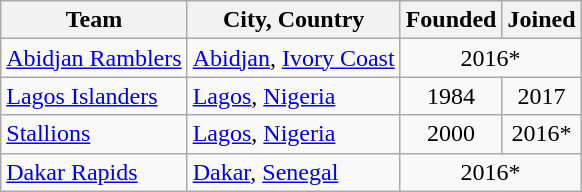<table class="wikitable">
<tr>
<th>Team</th>
<th>City, Country</th>
<th>Founded</th>
<th>Joined</th>
</tr>
<tr>
<td> <a href='#'>Abidjan Ramblers</a></td>
<td><a href='#'>Abidjan</a>, <a href='#'>Ivory Coast</a></td>
<td colspan="2" align=center>2016*</td>
</tr>
<tr>
<td> <a href='#'>Lagos Islanders</a></td>
<td><a href='#'>Lagos</a>, <a href='#'>Nigeria</a></td>
<td align=center>1984</td>
<td align=center>2017</td>
</tr>
<tr>
<td> <a href='#'>Stallions</a></td>
<td><a href='#'>Lagos</a>, <a href='#'>Nigeria</a></td>
<td align=center>2000</td>
<td align=center>2016*</td>
</tr>
<tr>
<td> <a href='#'>Dakar Rapids</a></td>
<td><a href='#'>Dakar</a>, <a href='#'>Senegal</a></td>
<td colspan="2" align=center>2016*</td>
</tr>
</table>
